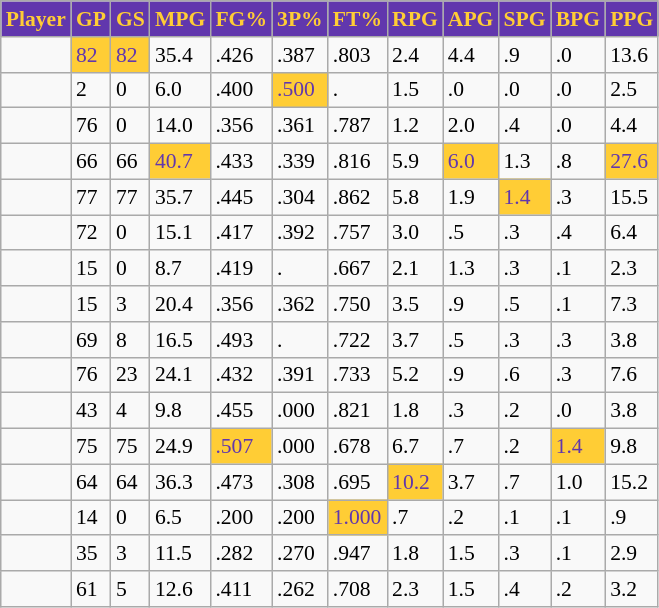<table class="wikitable sortable" style="font-size:90%;">
<tr>
<th style="background:#6137ad;color:#ffcd35;">Player</th>
<th style="background:#6137ad;color:#ffcd35;">GP</th>
<th style="background:#6137ad;color:#ffcd35;">GS</th>
<th style="background:#6137ad;color:#ffcd35;">MPG</th>
<th style="background:#6137ad;color:#ffcd35;">FG%</th>
<th style="background:#6137ad;color:#ffcd35;">3P%</th>
<th style="background:#6137ad;color:#ffcd35;">FT%</th>
<th style="background:#6137ad;color:#ffcd35;">RPG</th>
<th style="background:#6137ad;color:#ffcd35;">APG</th>
<th style="background:#6137ad;color:#ffcd35;">SPG</th>
<th style="background:#6137ad;color:#ffcd35;">BPG</th>
<th style="background:#6137ad;color:#ffcd35;">PPG</th>
</tr>
<tr>
<td></td>
<td style="background:#ffcd35;color:#6137ad;">82</td>
<td style="background:#ffcd35;color:#6137ad;">82</td>
<td>35.4</td>
<td>.426</td>
<td>.387</td>
<td>.803</td>
<td>2.4</td>
<td>4.4</td>
<td>.9</td>
<td>.0</td>
<td>13.6</td>
</tr>
<tr>
<td></td>
<td>2</td>
<td>0</td>
<td>6.0</td>
<td>.400</td>
<td style="background:#ffcd35;color:#6137ad;">.500</td>
<td>.</td>
<td>1.5</td>
<td>.0</td>
<td>.0</td>
<td>.0</td>
<td>2.5</td>
</tr>
<tr>
<td></td>
<td>76</td>
<td>0</td>
<td>14.0</td>
<td>.356</td>
<td>.361</td>
<td>.787</td>
<td>1.2</td>
<td>2.0</td>
<td>.4</td>
<td>.0</td>
<td>4.4</td>
</tr>
<tr>
<td></td>
<td>66</td>
<td>66</td>
<td style="background:#ffcd35;color:#6137ad;">40.7</td>
<td>.433</td>
<td>.339</td>
<td>.816</td>
<td>5.9</td>
<td style="background:#ffcd35;color:#6137ad;">6.0</td>
<td>1.3</td>
<td>.8</td>
<td style="background:#ffcd35;color:#6137ad;">27.6</td>
</tr>
<tr>
<td></td>
<td>77</td>
<td>77</td>
<td>35.7</td>
<td>.445</td>
<td>.304</td>
<td>.862</td>
<td>5.8</td>
<td>1.9</td>
<td style="background:#ffcd35;color:#6137ad;">1.4</td>
<td>.3</td>
<td>15.5</td>
</tr>
<tr>
<td></td>
<td>72</td>
<td>0</td>
<td>15.1</td>
<td>.417</td>
<td>.392</td>
<td>.757</td>
<td>3.0</td>
<td>.5</td>
<td>.3</td>
<td>.4</td>
<td>6.4</td>
</tr>
<tr>
<td></td>
<td>15</td>
<td>0</td>
<td>8.7</td>
<td>.419</td>
<td>.</td>
<td>.667</td>
<td>2.1</td>
<td>1.3</td>
<td>.3</td>
<td>.1</td>
<td>2.3</td>
</tr>
<tr>
<td></td>
<td>15</td>
<td>3</td>
<td>20.4</td>
<td>.356</td>
<td>.362</td>
<td>.750</td>
<td>3.5</td>
<td>.9</td>
<td>.5</td>
<td>.1</td>
<td>7.3</td>
</tr>
<tr>
<td></td>
<td>69</td>
<td>8</td>
<td>16.5</td>
<td>.493</td>
<td>.</td>
<td>.722</td>
<td>3.7</td>
<td>.5</td>
<td>.3</td>
<td>.3</td>
<td>3.8</td>
</tr>
<tr>
<td></td>
<td>76</td>
<td>23</td>
<td>24.1</td>
<td>.432</td>
<td>.391</td>
<td>.733</td>
<td>5.2</td>
<td>.9</td>
<td>.6</td>
<td>.3</td>
<td>7.6</td>
</tr>
<tr>
<td></td>
<td>43</td>
<td>4</td>
<td>9.8</td>
<td>.455</td>
<td>.000</td>
<td>.821</td>
<td>1.8</td>
<td>.3</td>
<td>.2</td>
<td>.0</td>
<td>3.8</td>
</tr>
<tr>
<td></td>
<td>75</td>
<td>75</td>
<td>24.9</td>
<td style="background:#ffcd35;color:#6137ad;">.507</td>
<td>.000</td>
<td>.678</td>
<td>6.7</td>
<td>.7</td>
<td>.2</td>
<td style="background:#ffcd35;color:#6137ad;">1.4</td>
<td>9.8</td>
</tr>
<tr>
<td></td>
<td>64</td>
<td>64</td>
<td>36.3</td>
<td>.473</td>
<td>.308</td>
<td>.695</td>
<td style="background:#ffcd35;color:#6137ad;">10.2</td>
<td>3.7</td>
<td>.7</td>
<td>1.0</td>
<td>15.2</td>
</tr>
<tr>
<td></td>
<td>14</td>
<td>0</td>
<td>6.5</td>
<td>.200</td>
<td>.200</td>
<td style="background:#ffcd35;color:#6137ad;">1.000</td>
<td>.7</td>
<td>.2</td>
<td>.1</td>
<td>.1</td>
<td>.9</td>
</tr>
<tr>
<td></td>
<td>35</td>
<td>3</td>
<td>11.5</td>
<td>.282</td>
<td>.270</td>
<td>.947</td>
<td>1.8</td>
<td>1.5</td>
<td>.3</td>
<td>.1</td>
<td>2.9</td>
</tr>
<tr>
<td></td>
<td>61</td>
<td>5</td>
<td>12.6</td>
<td>.411</td>
<td>.262</td>
<td>.708</td>
<td>2.3</td>
<td>1.5</td>
<td>.4</td>
<td>.2</td>
<td>3.2</td>
</tr>
</table>
